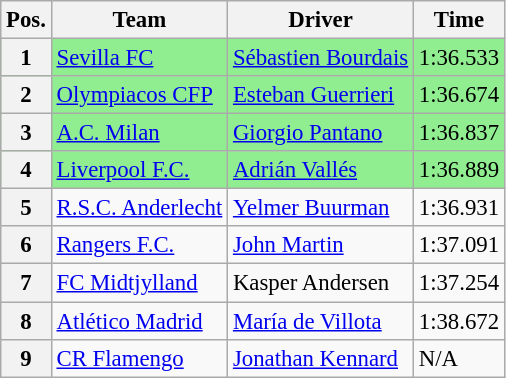<table class=wikitable style="font-size:95%">
<tr>
<th>Pos.</th>
<th>Team</th>
<th>Driver</th>
<th>Time</th>
</tr>
<tr style="background:lightgreen;">
<th>1</th>
<td> <a href='#'>Sevilla FC</a></td>
<td> <a href='#'>Sébastien Bourdais</a></td>
<td>1:36.533</td>
</tr>
<tr style="background:lightgreen;">
<th>2</th>
<td> <a href='#'>Olympiacos CFP</a></td>
<td> <a href='#'>Esteban Guerrieri</a></td>
<td>1:36.674</td>
</tr>
<tr style="background:lightgreen;">
<th>3</th>
<td> <a href='#'>A.C. Milan</a></td>
<td> <a href='#'>Giorgio Pantano</a></td>
<td>1:36.837</td>
</tr>
<tr style="background:lightgreen;">
<th>4</th>
<td> <a href='#'>Liverpool F.C.</a></td>
<td> <a href='#'>Adrián Vallés</a></td>
<td>1:36.889</td>
</tr>
<tr>
<th>5</th>
<td> <a href='#'>R.S.C. Anderlecht</a></td>
<td> <a href='#'>Yelmer Buurman</a></td>
<td>1:36.931</td>
</tr>
<tr>
<th>6</th>
<td> <a href='#'>Rangers F.C.</a></td>
<td> <a href='#'>John Martin</a></td>
<td>1:37.091</td>
</tr>
<tr>
<th>7</th>
<td> <a href='#'>FC Midtjylland</a></td>
<td> Kasper Andersen</td>
<td>1:37.254</td>
</tr>
<tr>
<th>8</th>
<td> <a href='#'>Atlético Madrid</a></td>
<td> <a href='#'>María de Villota</a></td>
<td>1:38.672</td>
</tr>
<tr>
<th>9</th>
<td> <a href='#'>CR Flamengo</a></td>
<td> <a href='#'>Jonathan Kennard</a></td>
<td>N/A</td>
</tr>
</table>
